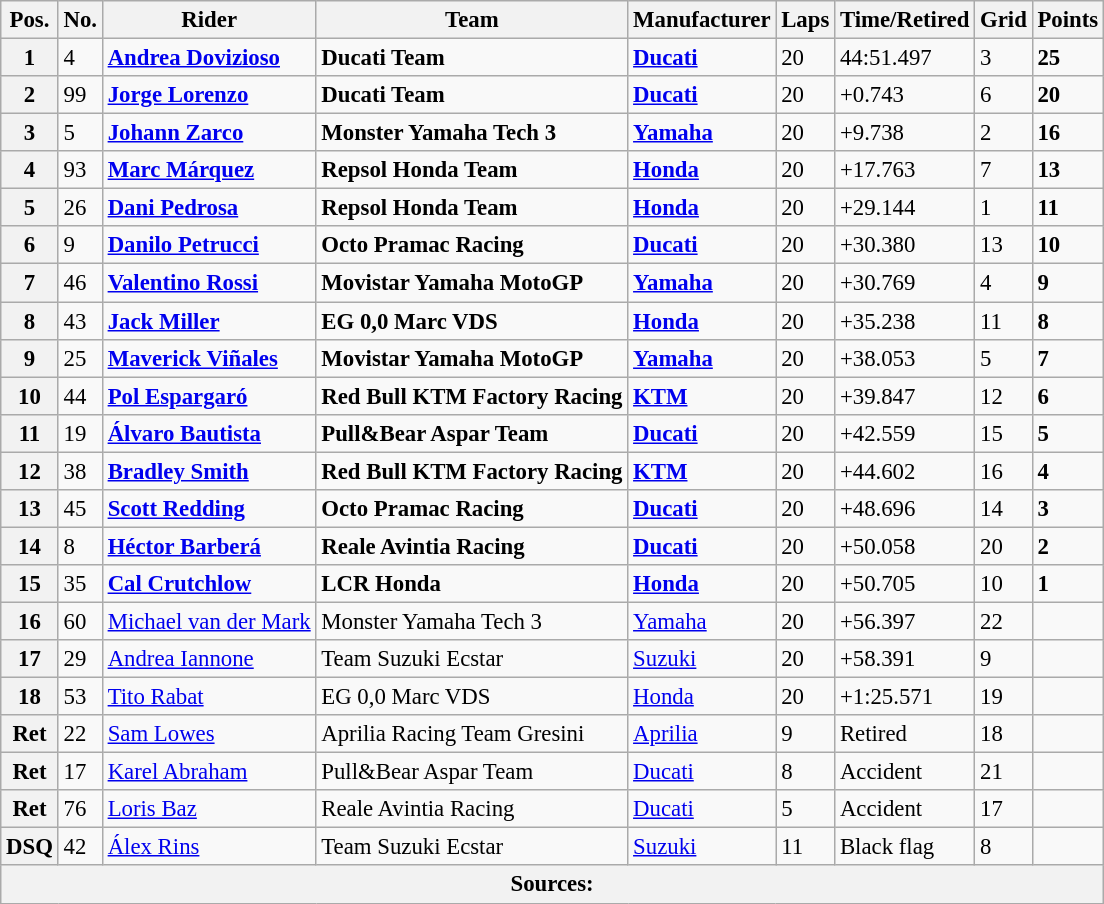<table class="wikitable" style="font-size: 95%;">
<tr>
<th>Pos.</th>
<th>No.</th>
<th>Rider</th>
<th>Team</th>
<th>Manufacturer</th>
<th>Laps</th>
<th>Time/Retired</th>
<th>Grid</th>
<th>Points</th>
</tr>
<tr>
<th>1</th>
<td>4</td>
<td> <strong><a href='#'>Andrea Dovizioso</a></strong></td>
<td><strong>Ducati Team</strong></td>
<td><strong><a href='#'>Ducati</a></strong></td>
<td>20</td>
<td>44:51.497</td>
<td>3</td>
<td><strong>25</strong></td>
</tr>
<tr>
<th>2</th>
<td>99</td>
<td> <strong><a href='#'>Jorge Lorenzo</a></strong></td>
<td><strong>Ducati Team</strong></td>
<td><strong><a href='#'>Ducati</a></strong></td>
<td>20</td>
<td>+0.743</td>
<td>6</td>
<td><strong>20</strong></td>
</tr>
<tr>
<th>3</th>
<td>5</td>
<td> <strong><a href='#'>Johann Zarco</a></strong></td>
<td><strong>Monster Yamaha Tech 3</strong></td>
<td><strong><a href='#'>Yamaha</a></strong></td>
<td>20</td>
<td>+9.738</td>
<td>2</td>
<td><strong>16</strong></td>
</tr>
<tr>
<th>4</th>
<td>93</td>
<td> <strong><a href='#'>Marc Márquez</a></strong></td>
<td><strong>Repsol Honda Team</strong></td>
<td><strong><a href='#'>Honda</a></strong></td>
<td>20</td>
<td>+17.763</td>
<td>7</td>
<td><strong>13</strong></td>
</tr>
<tr>
<th>5</th>
<td>26</td>
<td> <strong><a href='#'>Dani Pedrosa</a></strong></td>
<td><strong>Repsol Honda Team</strong></td>
<td><strong><a href='#'>Honda</a></strong></td>
<td>20</td>
<td>+29.144</td>
<td>1</td>
<td><strong>11</strong></td>
</tr>
<tr>
<th>6</th>
<td>9</td>
<td> <strong><a href='#'>Danilo Petrucci</a></strong></td>
<td><strong>Octo Pramac Racing</strong></td>
<td><strong><a href='#'>Ducati</a></strong></td>
<td>20</td>
<td>+30.380</td>
<td>13</td>
<td><strong>10</strong></td>
</tr>
<tr>
<th>7</th>
<td>46</td>
<td> <strong><a href='#'>Valentino Rossi</a></strong></td>
<td><strong>Movistar Yamaha MotoGP</strong></td>
<td><strong><a href='#'>Yamaha</a></strong></td>
<td>20</td>
<td>+30.769</td>
<td>4</td>
<td><strong>9</strong></td>
</tr>
<tr>
<th>8</th>
<td>43</td>
<td> <strong><a href='#'>Jack Miller</a></strong></td>
<td><strong>EG 0,0 Marc VDS</strong></td>
<td><strong><a href='#'>Honda</a></strong></td>
<td>20</td>
<td>+35.238</td>
<td>11</td>
<td><strong>8</strong></td>
</tr>
<tr>
<th>9</th>
<td>25</td>
<td> <strong><a href='#'>Maverick Viñales</a></strong></td>
<td><strong>Movistar Yamaha MotoGP</strong></td>
<td><strong><a href='#'>Yamaha</a></strong></td>
<td>20</td>
<td>+38.053</td>
<td>5</td>
<td><strong>7</strong></td>
</tr>
<tr>
<th>10</th>
<td>44</td>
<td> <strong><a href='#'>Pol Espargaró</a></strong></td>
<td><strong>Red Bull KTM Factory Racing</strong></td>
<td><strong><a href='#'>KTM</a></strong></td>
<td>20</td>
<td>+39.847</td>
<td>12</td>
<td><strong>6</strong></td>
</tr>
<tr>
<th>11</th>
<td>19</td>
<td> <strong><a href='#'>Álvaro Bautista</a></strong></td>
<td><strong>Pull&Bear Aspar Team</strong></td>
<td><strong><a href='#'>Ducati</a></strong></td>
<td>20</td>
<td>+42.559</td>
<td>15</td>
<td><strong>5</strong></td>
</tr>
<tr>
<th>12</th>
<td>38</td>
<td> <strong><a href='#'>Bradley Smith</a></strong></td>
<td><strong>Red Bull KTM Factory Racing</strong></td>
<td><strong><a href='#'>KTM</a></strong></td>
<td>20</td>
<td>+44.602</td>
<td>16</td>
<td><strong>4</strong></td>
</tr>
<tr>
<th>13</th>
<td>45</td>
<td> <strong><a href='#'>Scott Redding</a></strong></td>
<td><strong>Octo Pramac Racing</strong></td>
<td><strong><a href='#'>Ducati</a></strong></td>
<td>20</td>
<td>+48.696</td>
<td>14</td>
<td><strong>3</strong></td>
</tr>
<tr>
<th>14</th>
<td>8</td>
<td> <strong><a href='#'>Héctor Barberá</a></strong></td>
<td><strong>Reale Avintia Racing</strong></td>
<td><strong><a href='#'>Ducati</a></strong></td>
<td>20</td>
<td>+50.058</td>
<td>20</td>
<td><strong>2</strong></td>
</tr>
<tr>
<th>15</th>
<td>35</td>
<td> <strong><a href='#'>Cal Crutchlow</a></strong></td>
<td><strong>LCR Honda</strong></td>
<td><strong><a href='#'>Honda</a></strong></td>
<td>20</td>
<td>+50.705</td>
<td>10</td>
<td><strong>1</strong></td>
</tr>
<tr>
<th>16</th>
<td>60</td>
<td> <a href='#'>Michael van der Mark</a></td>
<td>Monster Yamaha Tech 3</td>
<td><a href='#'>Yamaha</a></td>
<td>20</td>
<td>+56.397</td>
<td>22</td>
<td></td>
</tr>
<tr>
<th>17</th>
<td>29</td>
<td> <a href='#'>Andrea Iannone</a></td>
<td>Team Suzuki Ecstar</td>
<td><a href='#'>Suzuki</a></td>
<td>20</td>
<td>+58.391</td>
<td>9</td>
<td></td>
</tr>
<tr>
<th>18</th>
<td>53</td>
<td> <a href='#'>Tito Rabat</a></td>
<td>EG 0,0 Marc VDS</td>
<td><a href='#'>Honda</a></td>
<td>20</td>
<td>+1:25.571</td>
<td>19</td>
<td></td>
</tr>
<tr>
<th>Ret</th>
<td>22</td>
<td> <a href='#'>Sam Lowes</a></td>
<td>Aprilia Racing Team Gresini</td>
<td><a href='#'>Aprilia</a></td>
<td>9</td>
<td>Retired</td>
<td>18</td>
<td></td>
</tr>
<tr>
<th>Ret</th>
<td>17</td>
<td> <a href='#'>Karel Abraham</a></td>
<td>Pull&Bear Aspar Team</td>
<td><a href='#'>Ducati</a></td>
<td>8</td>
<td>Accident</td>
<td>21</td>
<td></td>
</tr>
<tr>
<th>Ret</th>
<td>76</td>
<td> <a href='#'>Loris Baz</a></td>
<td>Reale Avintia Racing</td>
<td><a href='#'>Ducati</a></td>
<td>5</td>
<td>Accident</td>
<td>17</td>
<td></td>
</tr>
<tr>
<th>DSQ</th>
<td>42</td>
<td> <a href='#'>Álex Rins</a></td>
<td>Team Suzuki Ecstar</td>
<td><a href='#'>Suzuki</a></td>
<td>11</td>
<td>Black flag</td>
<td>8</td>
<td></td>
</tr>
<tr>
<th colspan=9>Sources:</th>
</tr>
</table>
